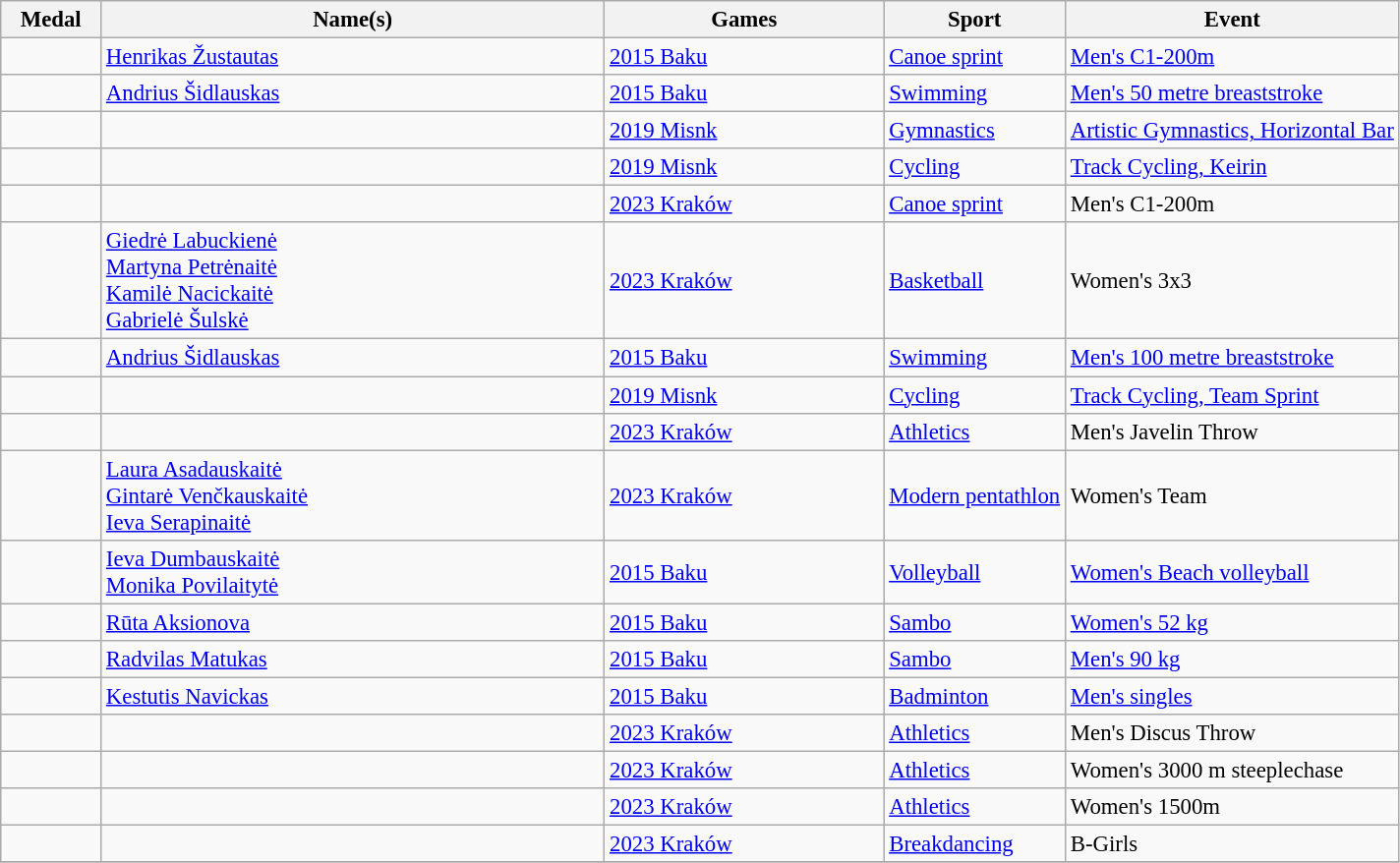<table class="wikitable sortable" style="font-size: 95%;">
<tr>
<th style="width:4em">Medal</th>
<th style="width:22em">Name(s)</th>
<th style="width:12em">Games</th>
<th>Sport</th>
<th>Event</th>
</tr>
<tr>
<td></td>
<td><a href='#'>Henrikas Žustautas</a></td>
<td> <a href='#'>2015 Baku</a></td>
<td> <a href='#'>Canoe sprint</a></td>
<td><a href='#'>Men's C1-200m</a></td>
</tr>
<tr>
<td></td>
<td><a href='#'>Andrius Šidlauskas</a></td>
<td> <a href='#'>2015 Baku</a></td>
<td> <a href='#'>Swimming</a></td>
<td><a href='#'>Men's 50 metre breaststroke</a></td>
</tr>
<tr>
<td></td>
<td></td>
<td> <a href='#'>2019 Misnk</a></td>
<td><a href='#'>Gymnastics</a></td>
<td><a href='#'>Artistic Gymnastics, Horizontal Bar</a></td>
</tr>
<tr>
<td></td>
<td></td>
<td> <a href='#'>2019 Misnk</a></td>
<td><a href='#'>Cycling</a></td>
<td><a href='#'>Track Cycling, Keirin</a></td>
</tr>
<tr>
<td></td>
<td></td>
<td> <a href='#'>2023 Kraków</a></td>
<td><a href='#'>Canoe sprint</a></td>
<td>Men's C1-200m</td>
</tr>
<tr>
<td></td>
<td><a href='#'>Giedrė Labuckienė</a><br><a href='#'>Martyna Petrėnaitė</a><br><a href='#'>Kamilė Nacickaitė</a><br><a href='#'>Gabrielė Šulskė</a></td>
<td> <a href='#'>2023 Kraków</a></td>
<td><a href='#'>Basketball</a></td>
<td>Women's 3x3</td>
</tr>
<tr>
<td></td>
<td><a href='#'>Andrius Šidlauskas</a></td>
<td> <a href='#'>2015 Baku</a></td>
<td> <a href='#'>Swimming</a></td>
<td><a href='#'>Men's 100 metre breaststroke</a></td>
</tr>
<tr>
<td></td>
<td><br></td>
<td> <a href='#'>2019 Misnk</a></td>
<td><a href='#'>Cycling</a></td>
<td><a href='#'>Track Cycling, Team Sprint</a></td>
</tr>
<tr>
<td></td>
<td></td>
<td> <a href='#'>2023 Kraków</a></td>
<td><a href='#'>Athletics</a></td>
<td>Men's Javelin Throw</td>
</tr>
<tr>
<td></td>
<td><a href='#'>Laura Asadauskaitė</a><br><a href='#'>Gintarė Venčkauskaitė</a><br><a href='#'>Ieva Serapinaitė</a></td>
<td> <a href='#'>2023 Kraków</a></td>
<td><a href='#'>Modern pentathlon</a></td>
<td>Women's Team</td>
</tr>
<tr>
<td></td>
<td><a href='#'>Ieva Dumbauskaitė</a><br><a href='#'>Monika Povilaitytė</a></td>
<td> <a href='#'>2015 Baku</a></td>
<td> <a href='#'>Volleyball</a></td>
<td><a href='#'>Women's Beach volleyball</a></td>
</tr>
<tr>
<td></td>
<td><a href='#'>Rūta Aksionova</a></td>
<td> <a href='#'>2015 Baku</a></td>
<td> <a href='#'>Sambo</a></td>
<td><a href='#'>Women's 52 kg</a></td>
</tr>
<tr>
<td></td>
<td><a href='#'>Radvilas Matukas</a></td>
<td> <a href='#'>2015 Baku</a></td>
<td> <a href='#'>Sambo</a></td>
<td><a href='#'>Men's 90 kg</a></td>
</tr>
<tr>
<td></td>
<td><a href='#'>Kestutis Navickas</a></td>
<td> <a href='#'>2015 Baku</a></td>
<td> <a href='#'>Badminton</a></td>
<td><a href='#'>Men's singles</a></td>
</tr>
<tr>
<td></td>
<td></td>
<td> <a href='#'>2023 Kraków</a></td>
<td><a href='#'>Athletics</a></td>
<td>Men's Discus Throw</td>
</tr>
<tr>
<td></td>
<td></td>
<td> <a href='#'>2023 Kraków</a></td>
<td><a href='#'>Athletics</a></td>
<td>Women's 3000 m steeplechase</td>
</tr>
<tr>
<td></td>
<td></td>
<td> <a href='#'>2023 Kraków</a></td>
<td><a href='#'>Athletics</a></td>
<td>Women's 1500m</td>
</tr>
<tr>
<td></td>
<td></td>
<td> <a href='#'>2023 Kraków</a></td>
<td><a href='#'>Breakdancing</a></td>
<td>B-Girls</td>
</tr>
<tr>
</tr>
</table>
